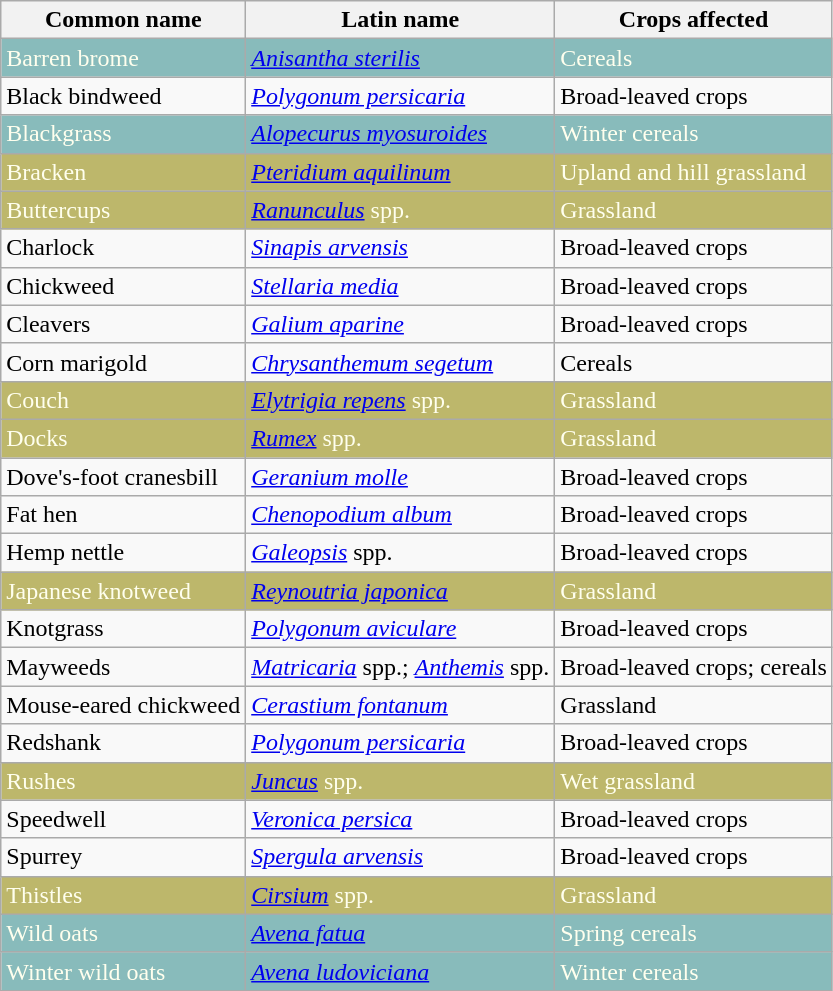<table class="sortable wikitable">
<tr>
<th>Common name</th>
<th>Latin name</th>
<th>Crops affected</th>
</tr>
<tr style="background:#88bbbb; color:#ffe;">
<td>Barren brome</td>
<td><em><a href='#'>Anisantha sterilis</a></em></td>
<td>Cereals</td>
</tr>
<tr>
<td>Black bindweed</td>
<td><em><a href='#'>Polygonum persicaria</a></em></td>
<td>Broad-leaved crops</td>
</tr>
<tr style="background:#88bbbb; color:#ffe;">
<td>Blackgrass</td>
<td><em><a href='#'>Alopecurus myosuroides</a></em></td>
<td>Winter cereals</td>
</tr>
<tr style="background:#bdb76b; color:#ffe;">
<td>Bracken</td>
<td><em><a href='#'>Pteridium aquilinum</a></em></td>
<td>Upland and hill grassland</td>
</tr>
<tr style="background:#bdb76b; color:#ffe;">
<td>Buttercups</td>
<td><em><a href='#'>Ranunculus</a></em> spp.</td>
<td>Grassland</td>
</tr>
<tr>
<td>Charlock</td>
<td><em><a href='#'>Sinapis arvensis</a></em></td>
<td>Broad-leaved crops</td>
</tr>
<tr>
<td>Chickweed</td>
<td><em><a href='#'>Stellaria media</a></em></td>
<td>Broad-leaved crops</td>
</tr>
<tr>
<td>Cleavers</td>
<td><em><a href='#'>Galium aparine</a></em></td>
<td>Broad-leaved crops</td>
</tr>
<tr>
<td>Corn marigold</td>
<td><em><a href='#'>Chrysanthemum segetum</a></em></td>
<td>Cereals</td>
</tr>
<tr style="background:#bdb76b; color:#ffe;">
<td>Couch</td>
<td><em><a href='#'>Elytrigia repens</a></em> spp.</td>
<td>Grassland</td>
</tr>
<tr style="background:#bdb76b; color:#ffe;">
<td>Docks</td>
<td><em><a href='#'>Rumex</a></em> spp.</td>
<td>Grassland</td>
</tr>
<tr>
<td>Dove's-foot cranesbill</td>
<td><em><a href='#'>Geranium molle</a></em></td>
<td>Broad-leaved crops</td>
</tr>
<tr>
<td>Fat hen</td>
<td><em><a href='#'>Chenopodium album</a></em></td>
<td>Broad-leaved crops</td>
</tr>
<tr>
<td>Hemp nettle</td>
<td><em><a href='#'>Galeopsis</a></em> spp.</td>
<td>Broad-leaved crops</td>
</tr>
<tr style="background:#bdb76b; color:#ffe;">
<td>Japanese knotweed</td>
<td><em><a href='#'>Reynoutria japonica</a></em></td>
<td>Grassland</td>
</tr>
<tr>
<td>Knotgrass</td>
<td><em><a href='#'>Polygonum aviculare</a></em></td>
<td>Broad-leaved crops</td>
</tr>
<tr>
<td>Mayweeds</td>
<td><em><a href='#'>Matricaria</a></em> spp.; <em><a href='#'>Anthemis</a></em> spp.</td>
<td>Broad-leaved crops; cereals</td>
</tr>
<tr>
<td>Mouse-eared chickweed</td>
<td><em><a href='#'>Cerastium fontanum</a></em></td>
<td>Grassland</td>
</tr>
<tr>
<td>Redshank</td>
<td><em><a href='#'>Polygonum persicaria</a></em></td>
<td>Broad-leaved crops</td>
</tr>
<tr style="background:#bdb76b; color:#ffe;">
<td>Rushes</td>
<td><em><a href='#'>Juncus</a></em> spp.</td>
<td>Wet grassland</td>
</tr>
<tr>
<td>Speedwell</td>
<td><em><a href='#'>Veronica persica</a></em></td>
<td>Broad-leaved crops</td>
</tr>
<tr>
<td>Spurrey</td>
<td><em><a href='#'>Spergula arvensis</a></em></td>
<td>Broad-leaved crops</td>
</tr>
<tr style="background:#bdb76b; color:#ffe;">
<td>Thistles</td>
<td><em><a href='#'>Cirsium</a></em> spp.</td>
<td>Grassland</td>
</tr>
<tr style="background:#88bbbb; color:#ffe;">
<td>Wild oats</td>
<td><em><a href='#'>Avena fatua</a></em></td>
<td>Spring cereals</td>
</tr>
<tr style="background:#88bbbb; color:#ffe;">
<td>Winter wild oats</td>
<td><em><a href='#'>Avena ludoviciana</a></em></td>
<td>Winter cereals</td>
</tr>
</table>
